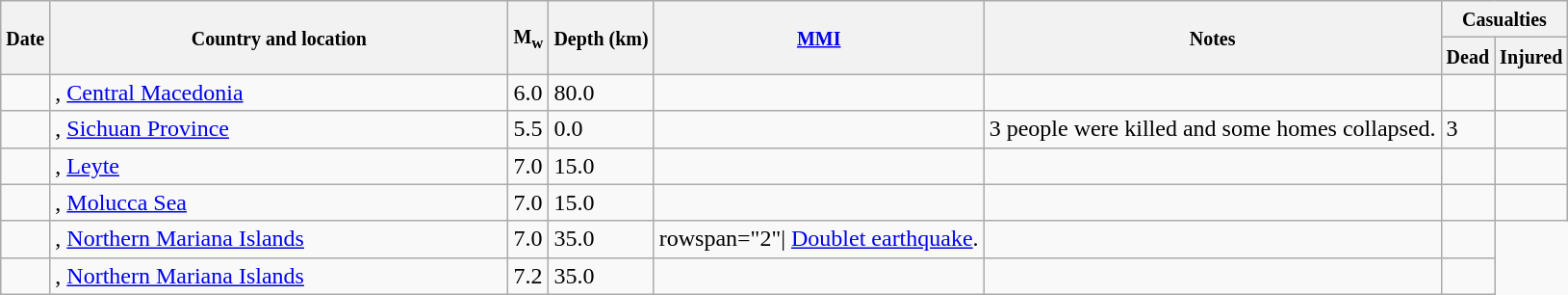<table class="wikitable sortable sort-under" style="border:1px black; margin-left:1em;">
<tr>
<th rowspan="2"><small>Date</small></th>
<th rowspan="2" style="width: 310px"><small>Country and location</small></th>
<th rowspan="2"><small>M<sub>w</sub></small></th>
<th rowspan="2"><small>Depth (km)</small></th>
<th rowspan="2"><small><a href='#'>MMI</a></small></th>
<th rowspan="2" class="unsortable"><small>Notes</small></th>
<th colspan="2"><small>Casualties</small></th>
</tr>
<tr>
<th><small>Dead</small></th>
<th><small>Injured</small></th>
</tr>
<tr>
<td></td>
<td>, <a href='#'>Central Macedonia</a></td>
<td>6.0</td>
<td>80.0</td>
<td></td>
<td></td>
<td></td>
<td></td>
</tr>
<tr>
<td></td>
<td>, <a href='#'>Sichuan Province</a></td>
<td>5.5</td>
<td>0.0</td>
<td></td>
<td>3 people were killed and some homes collapsed.</td>
<td>3</td>
<td></td>
</tr>
<tr>
<td></td>
<td>, <a href='#'>Leyte</a></td>
<td>7.0</td>
<td>15.0</td>
<td></td>
<td></td>
<td></td>
<td></td>
</tr>
<tr>
<td></td>
<td>, <a href='#'>Molucca Sea</a></td>
<td>7.0</td>
<td>15.0</td>
<td></td>
<td></td>
<td></td>
<td></td>
</tr>
<tr>
<td></td>
<td>, <a href='#'>Northern Mariana Islands</a></td>
<td>7.0</td>
<td>35.0</td>
<td>rowspan="2"| <a href='#'>Doublet earthquake</a>.</td>
<td></td>
<td></td>
</tr>
<tr>
<td></td>
<td>, <a href='#'>Northern Mariana Islands</a></td>
<td>7.2</td>
<td>35.0</td>
<td></td>
<td></td>
<td></td>
</tr>
</table>
